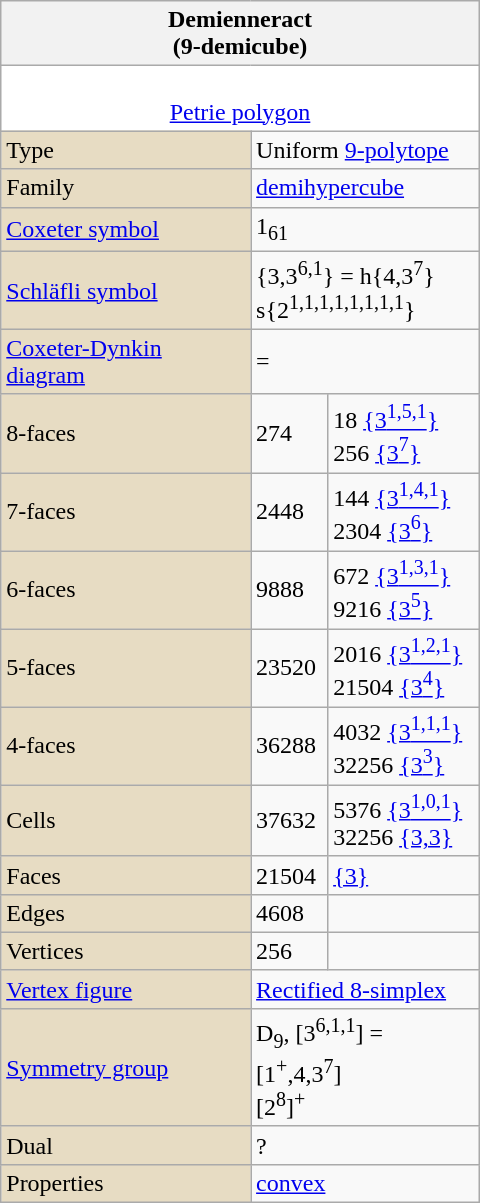<table class="wikitable" align="right" style="margin-left:10px" width="320">
<tr>
<th bgcolor=#e7dcc3 colspan=3>Demienneract<br>(9-demicube)</th>
</tr>
<tr>
<td bgcolor=#ffffff align=center colspan=3><br><a href='#'>Petrie polygon</a></td>
</tr>
<tr>
<td bgcolor=#e7dcc3>Type</td>
<td colspan=2>Uniform <a href='#'>9-polytope</a></td>
</tr>
<tr>
<td bgcolor=#e7dcc3>Family</td>
<td colspan=2><a href='#'>demihypercube</a></td>
</tr>
<tr>
<td bgcolor=#e7dcc3><a href='#'>Coxeter symbol</a></td>
<td colspan=2>1<sub>61</sub></td>
</tr>
<tr>
<td bgcolor=#e7dcc3><a href='#'>Schläfli symbol</a></td>
<td colspan=2>{3,3<sup>6,1</sup>} = h{4,3<sup>7</sup>}<br>s{2<sup>1,1,1,1,1,1,1,1</sup>}</td>
</tr>
<tr>
<td bgcolor=#e7dcc3><a href='#'>Coxeter-Dynkin diagram</a></td>
<td colspan=2> = <br></td>
</tr>
<tr>
<td bgcolor=#e7dcc3>8-faces</td>
<td>274</td>
<td>18 <a href='#'>{3<sup>1,5,1</sup>}</a> <br>256 <a href='#'>{3<sup>7</sup>}</a> </td>
</tr>
<tr>
<td bgcolor=#e7dcc3>7-faces</td>
<td>2448</td>
<td>144 <a href='#'>{3<sup>1,4,1</sup>}</a> <br>2304 <a href='#'>{3<sup>6</sup>}</a> </td>
</tr>
<tr>
<td bgcolor=#e7dcc3>6-faces</td>
<td>9888</td>
<td>672 <a href='#'>{3<sup>1,3,1</sup>}</a> <br>9216 <a href='#'>{3<sup>5</sup>}</a> </td>
</tr>
<tr>
<td bgcolor=#e7dcc3>5-faces</td>
<td>23520</td>
<td>2016 <a href='#'>{3<sup>1,2,1</sup>}</a> <br>21504 <a href='#'>{3<sup>4</sup>}</a> </td>
</tr>
<tr>
<td bgcolor=#e7dcc3>4-faces</td>
<td>36288</td>
<td>4032 <a href='#'>{3<sup>1,1,1</sup>}</a> <br>32256 <a href='#'>{3<sup>3</sup>}</a> </td>
</tr>
<tr>
<td bgcolor=#e7dcc3>Cells</td>
<td>37632</td>
<td>5376 <a href='#'>{3<sup>1,0,1</sup>}</a> <br>32256 <a href='#'>{3,3}</a> </td>
</tr>
<tr>
<td bgcolor=#e7dcc3>Faces</td>
<td>21504</td>
<td><a href='#'>{3}</a> </td>
</tr>
<tr>
<td bgcolor=#e7dcc3>Edges</td>
<td>4608</td>
<td></td>
</tr>
<tr>
<td bgcolor=#e7dcc3>Vertices</td>
<td>256</td>
<td></td>
</tr>
<tr>
<td bgcolor=#e7dcc3><a href='#'>Vertex figure</a></td>
<td colspan=2><a href='#'>Rectified 8-simplex</a><br></td>
</tr>
<tr>
<td bgcolor=#e7dcc3><a href='#'>Symmetry group</a></td>
<td colspan=2>D<sub>9</sub>, [3<sup>6,1,1</sup>] = [1<sup>+</sup>,4,3<sup>7</sup>]<br>[2<sup>8</sup>]<sup>+</sup></td>
</tr>
<tr>
<td bgcolor=#e7dcc3>Dual</td>
<td colspan=2>?</td>
</tr>
<tr>
<td bgcolor=#e7dcc3>Properties</td>
<td colspan=2><a href='#'>convex</a></td>
</tr>
</table>
